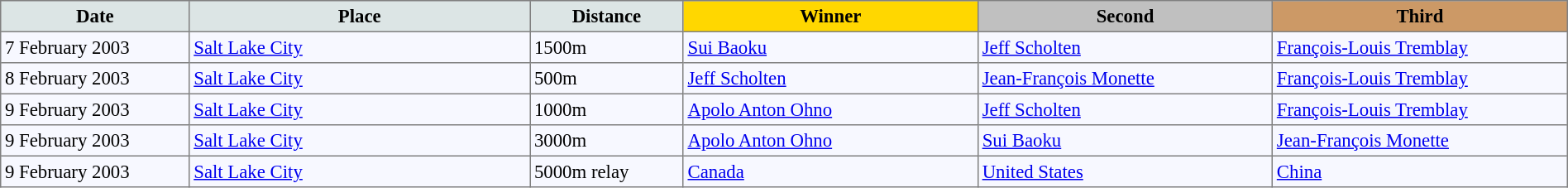<table bgcolor="#f7f8ff" cellpadding="3" cellspacing="0" border="1" style="font-size: 95%; border: gray solid 1px; border-collapse: collapse;">
<tr bgcolor="#CCCCCC">
<td align="center" bgcolor="#DCE5E5" width="150"><strong>Date</strong></td>
<td align="center" bgcolor="#DCE5E5" width="280"><strong>Place</strong></td>
<td align="center" bgcolor="#DCE5E5" width="120"><strong>Distance</strong></td>
<td align="center" bgcolor="gold" width="240"><strong>Winner</strong></td>
<td align="center" bgcolor="silver" width="240"><strong>Second</strong></td>
<td align="center" bgcolor="CC9966" width="240"><strong>Third</strong></td>
</tr>
<tr align="left">
<td>7 February 2003</td>
<td> <a href='#'>Salt Lake City</a></td>
<td>1500m</td>
<td> <a href='#'>Sui Baoku</a></td>
<td> <a href='#'>Jeff Scholten</a></td>
<td> <a href='#'>François-Louis Tremblay</a></td>
</tr>
<tr align="left">
<td>8 February 2003</td>
<td> <a href='#'>Salt Lake City</a></td>
<td>500m</td>
<td> <a href='#'>Jeff Scholten</a></td>
<td> <a href='#'>Jean-François Monette</a></td>
<td> <a href='#'>François-Louis Tremblay</a></td>
</tr>
<tr align="left">
<td>9 February 2003</td>
<td> <a href='#'>Salt Lake City</a></td>
<td>1000m</td>
<td> <a href='#'>Apolo Anton Ohno</a></td>
<td> <a href='#'>Jeff Scholten</a></td>
<td> <a href='#'>François-Louis Tremblay</a></td>
</tr>
<tr align="left">
<td>9 February 2003</td>
<td> <a href='#'>Salt Lake City</a></td>
<td>3000m</td>
<td> <a href='#'>Apolo Anton Ohno</a></td>
<td> <a href='#'>Sui Baoku</a></td>
<td> <a href='#'>Jean-François Monette</a></td>
</tr>
<tr align="left">
<td>9 February 2003</td>
<td> <a href='#'>Salt Lake City</a></td>
<td>5000m relay</td>
<td> <a href='#'>Canada</a></td>
<td> <a href='#'>United States</a></td>
<td> <a href='#'>China</a></td>
</tr>
</table>
